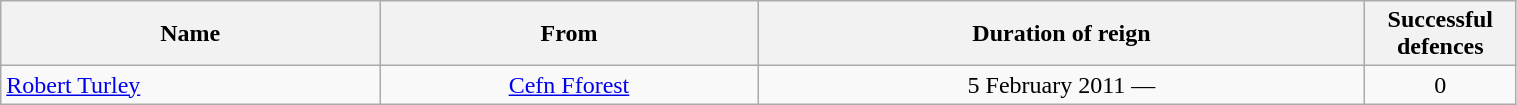<table class="wikitable" style="width:80%;">
<tr>
<th style="width:25%;">Name</th>
<th style="width:25%;">From</th>
<th style="width:40%;">Duration of reign</th>
<th style="width:10%;">Successful defences</th>
</tr>
<tr align=center>
<td align=left><a href='#'>Robert Turley</a></td>
<td><a href='#'>Cefn Fforest</a></td>
<td>5 February 2011 —</td>
<td>0</td>
</tr>
</table>
